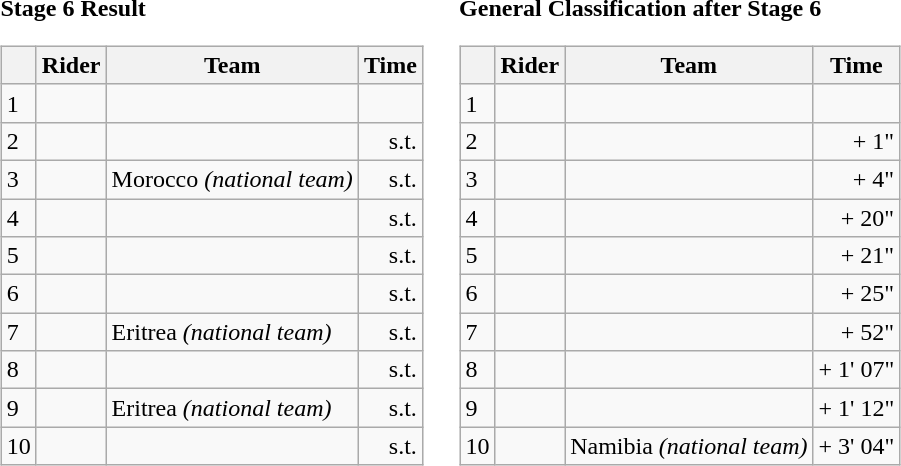<table>
<tr>
<td><strong>Stage 6 Result</strong><br><table class="wikitable">
<tr>
<th></th>
<th>Rider</th>
<th>Team</th>
<th>Time</th>
</tr>
<tr>
<td>1</td>
<td></td>
<td></td>
<td align="right"></td>
</tr>
<tr>
<td>2</td>
<td></td>
<td></td>
<td align="right">s.t.</td>
</tr>
<tr>
<td>3</td>
<td></td>
<td>Morocco <em>(national team)</em></td>
<td align="right">s.t.</td>
</tr>
<tr>
<td>4</td>
<td></td>
<td></td>
<td align="right">s.t.</td>
</tr>
<tr>
<td>5</td>
<td></td>
<td></td>
<td align="right">s.t.</td>
</tr>
<tr>
<td>6</td>
<td></td>
<td></td>
<td align="right">s.t.</td>
</tr>
<tr>
<td>7</td>
<td></td>
<td>Eritrea <em>(national team)</em></td>
<td align="right">s.t.</td>
</tr>
<tr>
<td>8</td>
<td></td>
<td></td>
<td align="right">s.t.</td>
</tr>
<tr>
<td>9</td>
<td></td>
<td>Eritrea <em>(national team)</em></td>
<td align="right">s.t.</td>
</tr>
<tr>
<td>10</td>
<td></td>
<td></td>
<td align="right">s.t.</td>
</tr>
</table>
</td>
<td></td>
<td><strong>General Classification after Stage 6</strong><br><table class="wikitable">
<tr>
<th></th>
<th>Rider</th>
<th>Team</th>
<th>Time</th>
</tr>
<tr>
<td>1</td>
<td> </td>
<td></td>
<td align="right"></td>
</tr>
<tr>
<td>2</td>
<td></td>
<td></td>
<td align="right">+ 1"</td>
</tr>
<tr>
<td>3</td>
<td></td>
<td></td>
<td align="right">+ 4"</td>
</tr>
<tr>
<td>4</td>
<td></td>
<td></td>
<td align="right">+ 20"</td>
</tr>
<tr>
<td>5</td>
<td></td>
<td></td>
<td align="right">+ 21"</td>
</tr>
<tr>
<td>6</td>
<td></td>
<td></td>
<td align="right">+ 25"</td>
</tr>
<tr>
<td>7</td>
<td></td>
<td></td>
<td align="right">+ 52"</td>
</tr>
<tr>
<td>8</td>
<td> </td>
<td></td>
<td align="right">+ 1' 07"</td>
</tr>
<tr>
<td>9</td>
<td></td>
<td></td>
<td align="right">+ 1' 12"</td>
</tr>
<tr>
<td>10</td>
<td></td>
<td>Namibia <em>(national team)</em></td>
<td align="right">+ 3' 04"</td>
</tr>
</table>
</td>
</tr>
</table>
